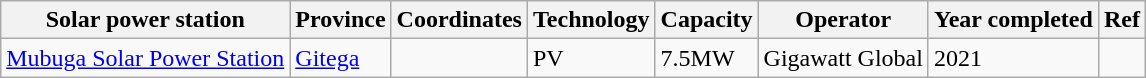<table class="wikitable">
<tr>
<th>Solar power station</th>
<th>Province</th>
<th>Coordinates</th>
<th>Technology</th>
<th>Capacity</th>
<th>Operator</th>
<th>Year completed</th>
<th>Ref</th>
</tr>
<tr>
<td><a href='#'>Mubuga Solar Power Station</a></td>
<td><a href='#'>Gitega</a></td>
<td></td>
<td>PV</td>
<td>7.5MW</td>
<td>Gigawatt Global</td>
<td>2021</td>
<td></td>
</tr>
</table>
